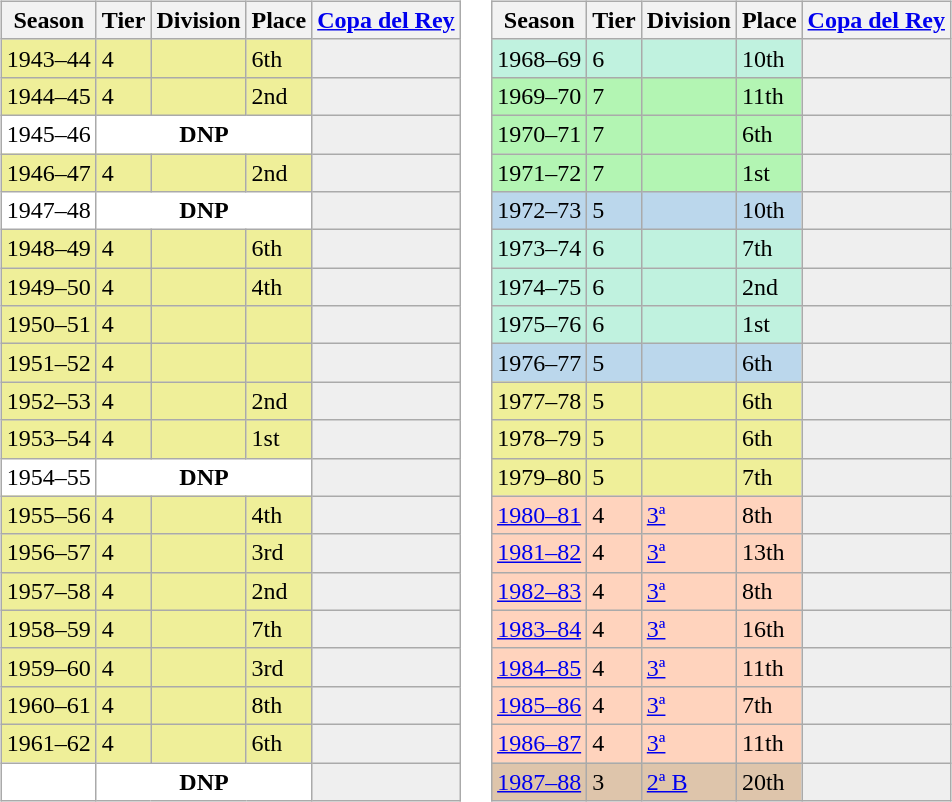<table>
<tr>
<td valign="top" width=0%><br><table class="wikitable">
<tr style="background:#f0f6fa;">
<th>Season</th>
<th>Tier</th>
<th>Division</th>
<th>Place</th>
<th><a href='#'>Copa del Rey</a></th>
</tr>
<tr>
<td style="background:#EFEF99;">1943–44</td>
<td style="background:#EFEF99;">4</td>
<td style="background:#EFEF99;"></td>
<td style="background:#EFEF99;">6th</td>
<th style="background:#efefef;"></th>
</tr>
<tr>
<td style="background:#EFEF99;">1944–45</td>
<td style="background:#EFEF99;">4</td>
<td style="background:#EFEF99;"></td>
<td style="background:#EFEF99;">2nd</td>
<th style="background:#efefef;"></th>
</tr>
<tr>
<td style="background:#FFFFFF;">1945–46</td>
<th style="background:#FFFFFF;" colspan="3">DNP</th>
<th style="background:#efefef;"></th>
</tr>
<tr>
<td style="background:#EFEF99;">1946–47</td>
<td style="background:#EFEF99;">4</td>
<td style="background:#EFEF99;"></td>
<td style="background:#EFEF99;">2nd</td>
<th style="background:#efefef;"></th>
</tr>
<tr>
<td style="background:#FFFFFF;">1947–48</td>
<th style="background:#FFFFFF;" colspan="3">DNP</th>
<th style="background:#efefef;"></th>
</tr>
<tr>
<td style="background:#EFEF99;">1948–49</td>
<td style="background:#EFEF99;">4</td>
<td style="background:#EFEF99;"></td>
<td style="background:#EFEF99;">6th</td>
<th style="background:#efefef;"></th>
</tr>
<tr>
<td style="background:#EFEF99;">1949–50</td>
<td style="background:#EFEF99;">4</td>
<td style="background:#EFEF99;"></td>
<td style="background:#EFEF99;">4th</td>
<th style="background:#efefef;"></th>
</tr>
<tr>
<td style="background:#EFEF99;">1950–51</td>
<td style="background:#EFEF99;">4</td>
<td style="background:#EFEF99;"></td>
<td style="background:#EFEF99;"></td>
<th style="background:#efefef;"></th>
</tr>
<tr>
<td style="background:#EFEF99;">1951–52</td>
<td style="background:#EFEF99;">4</td>
<td style="background:#EFEF99;"></td>
<td style="background:#EFEF99;"></td>
<th style="background:#efefef;"></th>
</tr>
<tr>
<td style="background:#EFEF99;">1952–53</td>
<td style="background:#EFEF99;">4</td>
<td style="background:#EFEF99;"></td>
<td style="background:#EFEF99;">2nd</td>
<th style="background:#efefef;"></th>
</tr>
<tr>
<td style="background:#EFEF99;">1953–54</td>
<td style="background:#EFEF99;">4</td>
<td style="background:#EFEF99;"></td>
<td style="background:#EFEF99;">1st</td>
<th style="background:#efefef;"></th>
</tr>
<tr>
<td style="background:#FFFFFF;">1954–55</td>
<th style="background:#FFFFFF;" colspan="3">DNP</th>
<th style="background:#efefef;"></th>
</tr>
<tr>
<td style="background:#EFEF99;">1955–56</td>
<td style="background:#EFEF99;">4</td>
<td style="background:#EFEF99;"></td>
<td style="background:#EFEF99;">4th</td>
<th style="background:#efefef;"></th>
</tr>
<tr>
<td style="background:#EFEF99;">1956–57</td>
<td style="background:#EFEF99;">4</td>
<td style="background:#EFEF99;"></td>
<td style="background:#EFEF99;">3rd</td>
<th style="background:#efefef;"></th>
</tr>
<tr>
<td style="background:#EFEF99;">1957–58</td>
<td style="background:#EFEF99;">4</td>
<td style="background:#EFEF99;"></td>
<td style="background:#EFEF99;">2nd</td>
<th style="background:#efefef;"></th>
</tr>
<tr>
<td style="background:#EFEF99;">1958–59</td>
<td style="background:#EFEF99;">4</td>
<td style="background:#EFEF99;"></td>
<td style="background:#EFEF99;">7th</td>
<th style="background:#efefef;"></th>
</tr>
<tr>
<td style="background:#EFEF99;">1959–60</td>
<td style="background:#EFEF99;">4</td>
<td style="background:#EFEF99;"></td>
<td style="background:#EFEF99;">3rd</td>
<th style="background:#efefef;"></th>
</tr>
<tr>
<td style="background:#EFEF99;">1960–61</td>
<td style="background:#EFEF99;">4</td>
<td style="background:#EFEF99;"></td>
<td style="background:#EFEF99;">8th</td>
<th style="background:#efefef;"></th>
</tr>
<tr>
<td style="background:#EFEF99;">1961–62</td>
<td style="background:#EFEF99;">4</td>
<td style="background:#EFEF99;"></td>
<td style="background:#EFEF99;">6th</td>
<th style="background:#efefef;"></th>
</tr>
<tr>
<td style="background:#FFFFFF;"></td>
<th style="background:#FFFFFF;" colspan="3">DNP</th>
<th style="background:#efefef;"></th>
</tr>
</table>
</td>
<td valign="top" width=0%><br><table class="wikitable">
<tr style="background:#f0f6fa;">
<th>Season</th>
<th>Tier</th>
<th>Division</th>
<th>Place</th>
<th><a href='#'>Copa del Rey</a></th>
</tr>
<tr>
<td style="background:#C0F2DF;">1968–69</td>
<td style="background:#C0F2DF;">6</td>
<td style="background:#C0F2DF;"></td>
<td style="background:#C0F2DF;">10th</td>
<th style="background:#efefef;"></th>
</tr>
<tr>
<td style="background:#B3F5B3;">1969–70</td>
<td style="background:#B3F5B3;">7</td>
<td style="background:#B3F5B3;"></td>
<td style="background:#B3F5B3;">11th</td>
<th style="background:#efefef;"></th>
</tr>
<tr>
<td style="background:#B3F5B3;">1970–71</td>
<td style="background:#B3F5B3;">7</td>
<td style="background:#B3F5B3;"></td>
<td style="background:#B3F5B3;">6th</td>
<th style="background:#efefef;"></th>
</tr>
<tr>
<td style="background:#B3F5B3;">1971–72</td>
<td style="background:#B3F5B3;">7</td>
<td style="background:#B3F5B3;"></td>
<td style="background:#B3F5B3;">1st</td>
<th style="background:#efefef;"></th>
</tr>
<tr>
<td style="background:#BBD7EC;">1972–73</td>
<td style="background:#BBD7EC;">5</td>
<td style="background:#BBD7EC;"></td>
<td style="background:#BBD7EC;">10th</td>
<th style="background:#efefef;"></th>
</tr>
<tr>
<td style="background:#C0F2DF;">1973–74</td>
<td style="background:#C0F2DF;">6</td>
<td style="background:#C0F2DF;"></td>
<td style="background:#C0F2DF;">7th</td>
<th style="background:#efefef;"></th>
</tr>
<tr>
<td style="background:#C0F2DF;">1974–75</td>
<td style="background:#C0F2DF;">6</td>
<td style="background:#C0F2DF;"></td>
<td style="background:#C0F2DF;">2nd</td>
<th style="background:#efefef;"></th>
</tr>
<tr>
<td style="background:#C0F2DF;">1975–76</td>
<td style="background:#C0F2DF;">6</td>
<td style="background:#C0F2DF;"></td>
<td style="background:#C0F2DF;">1st</td>
<th style="background:#efefef;"></th>
</tr>
<tr>
<td style="background:#BBD7EC;">1976–77</td>
<td style="background:#BBD7EC;">5</td>
<td style="background:#BBD7EC;"></td>
<td style="background:#BBD7EC;">6th</td>
<th style="background:#efefef;"></th>
</tr>
<tr>
<td style="background:#EFEF99;">1977–78</td>
<td style="background:#EFEF99;">5</td>
<td style="background:#EFEF99;"></td>
<td style="background:#EFEF99;">6th</td>
<th style="background:#efefef;"></th>
</tr>
<tr>
<td style="background:#EFEF99;">1978–79</td>
<td style="background:#EFEF99;">5</td>
<td style="background:#EFEF99;"></td>
<td style="background:#EFEF99;">6th</td>
<th style="background:#efefef;"></th>
</tr>
<tr>
<td style="background:#EFEF99;">1979–80</td>
<td style="background:#EFEF99;">5</td>
<td style="background:#EFEF99;"></td>
<td style="background:#EFEF99;">7th</td>
<th style="background:#efefef;"></th>
</tr>
<tr>
<td style="background:#FFD3BD;"><a href='#'>1980–81</a></td>
<td style="background:#FFD3BD;">4</td>
<td style="background:#FFD3BD;"><a href='#'>3ª</a></td>
<td style="background:#FFD3BD;">8th</td>
<th style="background:#efefef;"></th>
</tr>
<tr>
<td style="background:#FFD3BD;"><a href='#'>1981–82</a></td>
<td style="background:#FFD3BD;">4</td>
<td style="background:#FFD3BD;"><a href='#'>3ª</a></td>
<td style="background:#FFD3BD;">13th</td>
<th style="background:#efefef;"></th>
</tr>
<tr>
<td style="background:#FFD3BD;"><a href='#'>1982–83</a></td>
<td style="background:#FFD3BD;">4</td>
<td style="background:#FFD3BD;"><a href='#'>3ª</a></td>
<td style="background:#FFD3BD;">8th</td>
<th style="background:#efefef;"></th>
</tr>
<tr>
<td style="background:#FFD3BD;"><a href='#'>1983–84</a></td>
<td style="background:#FFD3BD;">4</td>
<td style="background:#FFD3BD;"><a href='#'>3ª</a></td>
<td style="background:#FFD3BD;">16th</td>
<th style="background:#efefef;"></th>
</tr>
<tr>
<td style="background:#FFD3BD;"><a href='#'>1984–85</a></td>
<td style="background:#FFD3BD;">4</td>
<td style="background:#FFD3BD;"><a href='#'>3ª</a></td>
<td style="background:#FFD3BD;">11th</td>
<th style="background:#efefef;"></th>
</tr>
<tr>
<td style="background:#FFD3BD;"><a href='#'>1985–86</a></td>
<td style="background:#FFD3BD;">4</td>
<td style="background:#FFD3BD;"><a href='#'>3ª</a></td>
<td style="background:#FFD3BD;">7th</td>
<th style="background:#efefef;"></th>
</tr>
<tr>
<td style="background:#FFD3BD;"><a href='#'>1986–87</a></td>
<td style="background:#FFD3BD;">4</td>
<td style="background:#FFD3BD;"><a href='#'>3ª</a></td>
<td style="background:#FFD3BD;">11th</td>
<th style="background:#efefef;"></th>
</tr>
<tr>
<td style="background:#DEC5AB;"><a href='#'>1987–88</a></td>
<td style="background:#DEC5AB;">3</td>
<td style="background:#DEC5AB;"><a href='#'>2ª B</a></td>
<td style="background:#DEC5AB;">20th</td>
<th style="background:#efefef;"></th>
</tr>
</table>
</td>
</tr>
</table>
